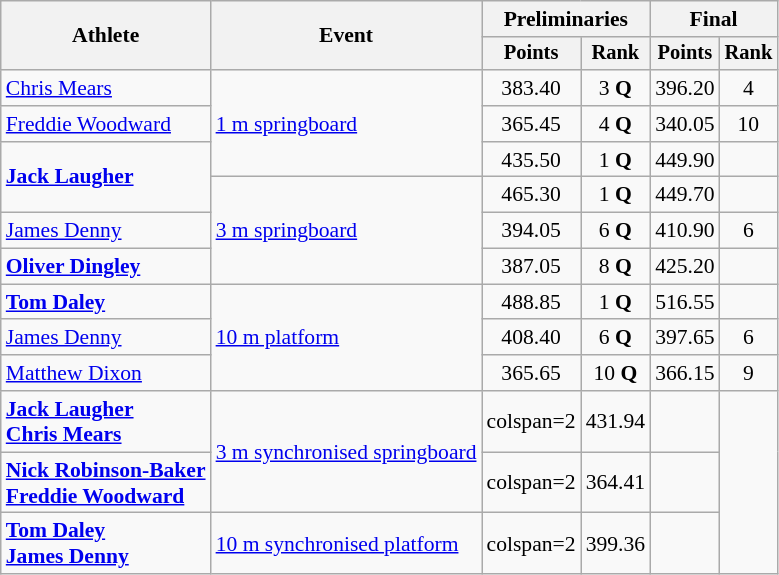<table class="wikitable" style="font-size:90%;">
<tr>
<th rowspan=2>Athlete</th>
<th rowspan=2>Event</th>
<th colspan=2>Preliminaries</th>
<th colspan=2>Final</th>
</tr>
<tr style="font-size:95%">
<th>Points</th>
<th>Rank</th>
<th>Points</th>
<th>Rank</th>
</tr>
<tr align=center>
<td align=left><a href='#'>Chris Mears</a></td>
<td style="text-align:left;" rowspan="3"><a href='#'>1 m springboard</a></td>
<td>383.40</td>
<td>3 <strong>Q</strong></td>
<td>396.20</td>
<td>4</td>
</tr>
<tr align=center>
<td align=left><a href='#'>Freddie Woodward</a></td>
<td>365.45</td>
<td>4 <strong>Q</strong></td>
<td>340.05</td>
<td>10</td>
</tr>
<tr align=center>
<td style="text-align:left;" rowspan="2"><strong><a href='#'>Jack Laugher</a></strong></td>
<td>435.50</td>
<td>1 <strong>Q</strong></td>
<td>449.90</td>
<td></td>
</tr>
<tr align=center>
<td style="text-align:left;" rowspan="3"><a href='#'>3 m springboard</a></td>
<td>465.30</td>
<td>1 <strong>Q</strong></td>
<td>449.70</td>
<td></td>
</tr>
<tr align=center>
<td align=left><a href='#'>James Denny</a></td>
<td>394.05</td>
<td>6 <strong>Q</strong></td>
<td>410.90</td>
<td>6</td>
</tr>
<tr align=center>
<td align=left><strong><a href='#'>Oliver Dingley</a></strong></td>
<td>387.05</td>
<td>8 <strong>Q</strong></td>
<td>425.20</td>
<td></td>
</tr>
<tr align=center>
<td align=left><strong><a href='#'>Tom Daley</a></strong></td>
<td style="text-align:left;" rowspan="3"><a href='#'>10 m platform</a></td>
<td>488.85</td>
<td>1 <strong>Q</strong></td>
<td>516.55</td>
<td></td>
</tr>
<tr align=center>
<td align=left><a href='#'>James Denny</a></td>
<td>408.40</td>
<td>6 <strong>Q</strong></td>
<td>397.65</td>
<td>6</td>
</tr>
<tr align=center>
<td align=left><a href='#'>Matthew Dixon</a></td>
<td>365.65</td>
<td>10 <strong>Q</strong></td>
<td>366.15</td>
<td>9</td>
</tr>
<tr align=center>
<td align=left><strong><a href='#'>Jack Laugher</a><br><a href='#'>Chris Mears</a></strong></td>
<td style="text-align:left;" rowspan="2"><a href='#'>3 m synchronised springboard</a></td>
<td>colspan=2 </td>
<td>431.94</td>
<td></td>
</tr>
<tr align=center>
<td align=left><strong><a href='#'>Nick Robinson-Baker</a><br><a href='#'>Freddie Woodward</a></strong></td>
<td>colspan=2 </td>
<td>364.41</td>
<td></td>
</tr>
<tr align=center>
<td align=left><strong><a href='#'>Tom Daley</a><br><a href='#'>James Denny</a></strong></td>
<td align=left><a href='#'>10 m synchronised platform</a></td>
<td>colspan=2 </td>
<td>399.36</td>
<td></td>
</tr>
</table>
